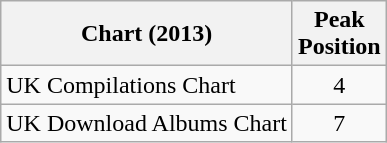<table class="wikitable">
<tr>
<th>Chart (2013)</th>
<th>Peak<br>Position</th>
</tr>
<tr>
<td>UK Compilations Chart</td>
<td align="center">4</td>
</tr>
<tr>
<td>UK Download Albums Chart</td>
<td align="center">7</td>
</tr>
</table>
